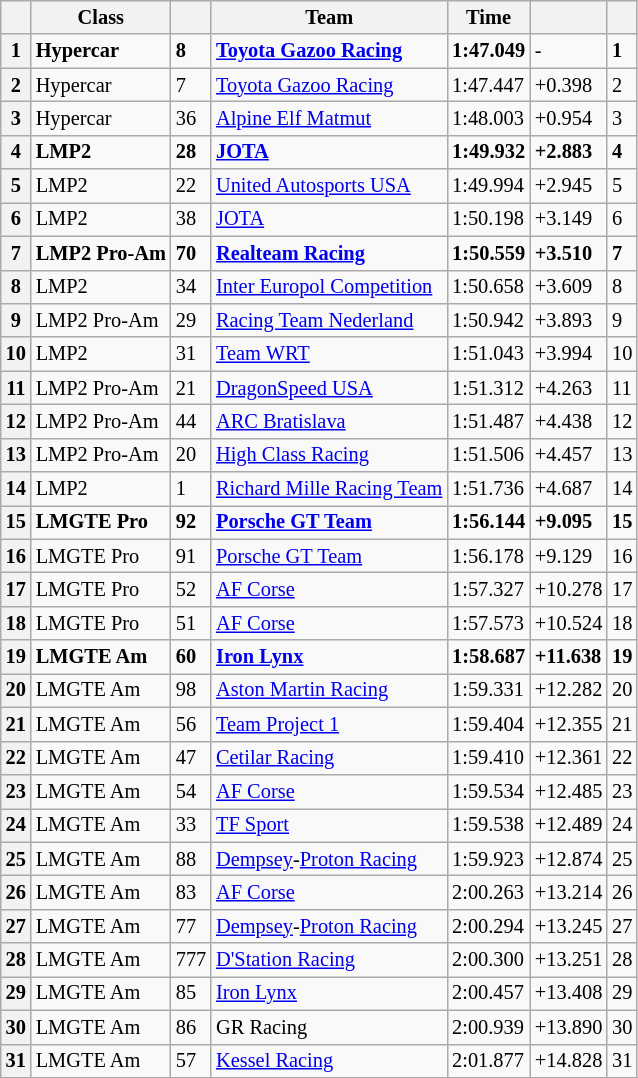<table class="wikitable" style="font-size: 85%;">
<tr>
<th></th>
<th>Class</th>
<th></th>
<th>Team</th>
<th>Time</th>
<th></th>
<th></th>
</tr>
<tr>
<th>1</th>
<td><strong>Hypercar</strong></td>
<td><strong>8</strong></td>
<td><strong> <a href='#'>Toyota Gazoo Racing</a></strong></td>
<td><strong>1:47.049</strong></td>
<td>-</td>
<td><strong>1</strong></td>
</tr>
<tr>
<th>2</th>
<td>Hypercar</td>
<td>7</td>
<td> <a href='#'>Toyota Gazoo Racing</a></td>
<td>1:47.447</td>
<td>+0.398</td>
<td>2</td>
</tr>
<tr>
<th>3</th>
<td>Hypercar</td>
<td>36</td>
<td> <a href='#'>Alpine Elf Matmut</a></td>
<td>1:48.003</td>
<td>+0.954</td>
<td>3</td>
</tr>
<tr>
<th>4</th>
<td><strong>LMP2</strong></td>
<td><strong>28</strong></td>
<td><strong> <a href='#'>JOTA</a></strong></td>
<td><strong>1:49.932</strong></td>
<td><strong>+2.883</strong></td>
<td><strong>4</strong></td>
</tr>
<tr>
<th>5</th>
<td>LMP2</td>
<td>22</td>
<td> <a href='#'>United Autosports USA</a></td>
<td>1:49.994</td>
<td>+2.945</td>
<td>5</td>
</tr>
<tr>
<th>6</th>
<td>LMP2</td>
<td>38</td>
<td> <a href='#'>JOTA</a></td>
<td>1:50.198</td>
<td>+3.149</td>
<td>6</td>
</tr>
<tr>
<th>7</th>
<td><strong>LMP2 Pro-Am</strong></td>
<td><strong>70</strong></td>
<td><strong> <a href='#'>Realteam Racing</a></strong></td>
<td><strong>1:50.559</strong></td>
<td><strong>+3.510</strong></td>
<td><strong>7</strong></td>
</tr>
<tr>
<th>8</th>
<td>LMP2</td>
<td>34</td>
<td> <a href='#'>Inter Europol Competition</a></td>
<td>1:50.658</td>
<td>+3.609</td>
<td>8</td>
</tr>
<tr>
<th>9</th>
<td>LMP2 Pro-Am</td>
<td>29</td>
<td> <a href='#'>Racing Team Nederland</a></td>
<td>1:50.942</td>
<td>+3.893</td>
<td>9</td>
</tr>
<tr>
<th>10</th>
<td>LMP2</td>
<td>31</td>
<td> <a href='#'>Team WRT</a></td>
<td>1:51.043</td>
<td>+3.994</td>
<td>10</td>
</tr>
<tr>
<th>11</th>
<td>LMP2 Pro-Am</td>
<td>21</td>
<td> <a href='#'>DragonSpeed USA</a></td>
<td>1:51.312</td>
<td>+4.263</td>
<td>11</td>
</tr>
<tr>
<th>12</th>
<td>LMP2 Pro-Am</td>
<td>44</td>
<td> <a href='#'>ARC Bratislava</a></td>
<td>1:51.487</td>
<td>+4.438</td>
<td>12</td>
</tr>
<tr>
<th>13</th>
<td>LMP2 Pro-Am</td>
<td>20</td>
<td> <a href='#'>High Class Racing</a></td>
<td>1:51.506</td>
<td>+4.457</td>
<td>13</td>
</tr>
<tr>
<th>14</th>
<td>LMP2</td>
<td>1</td>
<td> <a href='#'>Richard Mille Racing Team</a></td>
<td>1:51.736</td>
<td>+4.687</td>
<td>14</td>
</tr>
<tr>
<th>15</th>
<td><strong>LMGTE Pro</strong></td>
<td><strong>92</strong></td>
<td><strong> <a href='#'>Porsche GT Team</a></strong></td>
<td><strong>1:56.144</strong></td>
<td><strong>+9.095</strong></td>
<td><strong>15</strong></td>
</tr>
<tr>
<th>16</th>
<td>LMGTE Pro</td>
<td>91</td>
<td> <a href='#'>Porsche GT Team</a></td>
<td>1:56.178</td>
<td>+9.129</td>
<td>16</td>
</tr>
<tr>
<th>17</th>
<td>LMGTE Pro</td>
<td>52</td>
<td> <a href='#'>AF Corse</a></td>
<td>1:57.327</td>
<td>+10.278</td>
<td>17</td>
</tr>
<tr>
<th>18</th>
<td>LMGTE Pro</td>
<td>51</td>
<td> <a href='#'>AF Corse</a></td>
<td>1:57.573</td>
<td>+10.524</td>
<td>18</td>
</tr>
<tr>
<th>19</th>
<td><strong>LMGTE Am</strong></td>
<td><strong>60</strong></td>
<td><strong> <a href='#'>Iron Lynx</a></strong></td>
<td><strong>1:58.687</strong></td>
<td><strong>+11.638</strong></td>
<td><strong>19</strong></td>
</tr>
<tr>
<th>20</th>
<td>LMGTE Am</td>
<td>98</td>
<td> <a href='#'>Aston Martin Racing</a></td>
<td>1:59.331</td>
<td>+12.282</td>
<td>20</td>
</tr>
<tr>
<th>21</th>
<td>LMGTE Am</td>
<td>56</td>
<td> <a href='#'>Team Project 1</a></td>
<td>1:59.404</td>
<td>+12.355</td>
<td>21</td>
</tr>
<tr>
<th>22</th>
<td>LMGTE Am</td>
<td>47</td>
<td> <a href='#'>Cetilar Racing</a></td>
<td>1:59.410</td>
<td>+12.361</td>
<td>22</td>
</tr>
<tr>
<th>23</th>
<td>LMGTE Am</td>
<td>54</td>
<td> <a href='#'>AF Corse</a></td>
<td>1:59.534</td>
<td>+12.485</td>
<td>23</td>
</tr>
<tr>
<th>24</th>
<td>LMGTE Am</td>
<td>33</td>
<td> <a href='#'>TF Sport</a></td>
<td>1:59.538</td>
<td>+12.489</td>
<td>24</td>
</tr>
<tr>
<th>25</th>
<td>LMGTE Am</td>
<td>88</td>
<td> <a href='#'>Dempsey</a>-<a href='#'>Proton Racing</a></td>
<td>1:59.923</td>
<td>+12.874</td>
<td>25</td>
</tr>
<tr>
<th>26</th>
<td>LMGTE Am</td>
<td>83</td>
<td> <a href='#'>AF Corse</a></td>
<td>2:00.263</td>
<td>+13.214</td>
<td>26</td>
</tr>
<tr>
<th>27</th>
<td>LMGTE Am</td>
<td>77</td>
<td> <a href='#'>Dempsey</a>-<a href='#'>Proton Racing</a></td>
<td>2:00.294</td>
<td>+13.245</td>
<td>27</td>
</tr>
<tr>
<th>28</th>
<td>LMGTE Am</td>
<td>777</td>
<td> <a href='#'>D'Station Racing</a></td>
<td>2:00.300</td>
<td>+13.251</td>
<td>28</td>
</tr>
<tr>
<th>29</th>
<td>LMGTE Am</td>
<td>85</td>
<td> <a href='#'>Iron Lynx</a></td>
<td>2:00.457</td>
<td>+13.408</td>
<td>29</td>
</tr>
<tr>
<th>30</th>
<td>LMGTE Am</td>
<td>86</td>
<td> GR Racing</td>
<td>2:00.939</td>
<td>+13.890</td>
<td>30</td>
</tr>
<tr>
<th>31</th>
<td>LMGTE Am</td>
<td>57</td>
<td> <a href='#'>Kessel Racing</a></td>
<td>2:01.877</td>
<td>+14.828</td>
<td>31</td>
</tr>
</table>
